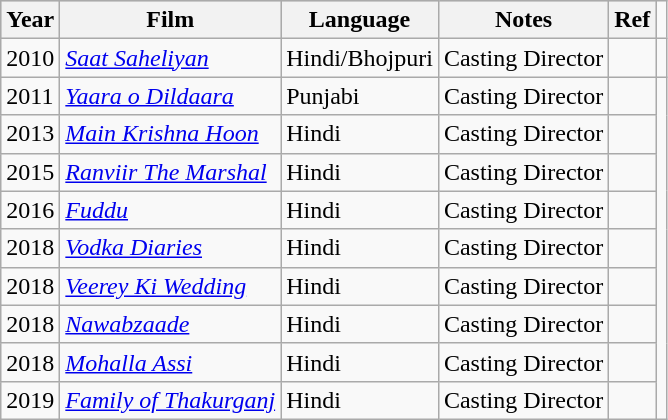<table class="wikitable plainrowheaders sortable" style="margin-right: 0;">
<tr style="background:#ccc; text-align:center;">
<th>Year</th>
<th>Film</th>
<th>Language</th>
<th>Notes</th>
<th>Ref</th>
</tr>
<tr>
<td>2010</td>
<td><em><a href='#'>Saat Saheliyan</a></em></td>
<td>Hindi/Bhojpuri</td>
<td>Casting Director</td>
<td></td>
<td></td>
</tr>
<tr>
<td>2011</td>
<td><em><a href='#'>Yaara o Dildaara</a></em></td>
<td>Punjabi</td>
<td>Casting Director</td>
<td></td>
</tr>
<tr>
<td>2013</td>
<td><em><a href='#'>Main Krishna Hoon</a></em></td>
<td>Hindi</td>
<td>Casting Director</td>
<td></td>
</tr>
<tr>
<td>2015</td>
<td><em><a href='#'>Ranviir The Marshal</a></em></td>
<td>Hindi</td>
<td>Casting Director</td>
<td></td>
</tr>
<tr>
<td>2016</td>
<td><em><a href='#'>Fuddu</a></em></td>
<td>Hindi</td>
<td>Casting Director</td>
<td></td>
</tr>
<tr>
<td>2018</td>
<td><em><a href='#'>Vodka Diaries</a></em></td>
<td>Hindi</td>
<td>Casting Director</td>
<td></td>
</tr>
<tr>
<td>2018</td>
<td><em><a href='#'>Veerey Ki Wedding</a></em></td>
<td>Hindi</td>
<td>Casting Director</td>
<td></td>
</tr>
<tr>
<td>2018</td>
<td><em><a href='#'>Nawabzaade</a></em></td>
<td>Hindi</td>
<td>Casting Director</td>
<td></td>
</tr>
<tr>
<td>2018</td>
<td><em><a href='#'>Mohalla Assi</a></em></td>
<td>Hindi</td>
<td>Casting Director</td>
<td></td>
</tr>
<tr>
<td>2019</td>
<td><em><a href='#'>Family of Thakurganj</a></em></td>
<td>Hindi</td>
<td>Casting Director</td>
<td></td>
</tr>
</table>
